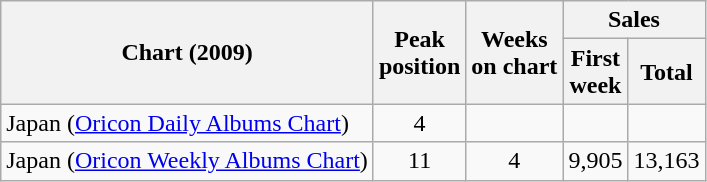<table class="wikitable sortable" border="1">
<tr>
<th rowspan="2">Chart (2009)</th>
<th rowspan="2">Peak<br>position</th>
<th rowspan="2">Weeks<br>on chart</th>
<th colspan="2">Sales</th>
</tr>
<tr>
<th>First<br>week</th>
<th>Total</th>
</tr>
<tr>
<td>Japan (<a href='#'>Oricon Daily Albums Chart</a>)</td>
<td style="text-align:center;">4</td>
<td style="text-align:center;"></td>
<td style="text-align:center;"></td>
<td></td>
</tr>
<tr>
<td>Japan (<a href='#'>Oricon Weekly Albums Chart</a>)</td>
<td style="text-align:center;">11</td>
<td style="text-align:center;">4</td>
<td style="text-align:center;">9,905</td>
<td style="text-align:center;">13,163</td>
</tr>
</table>
